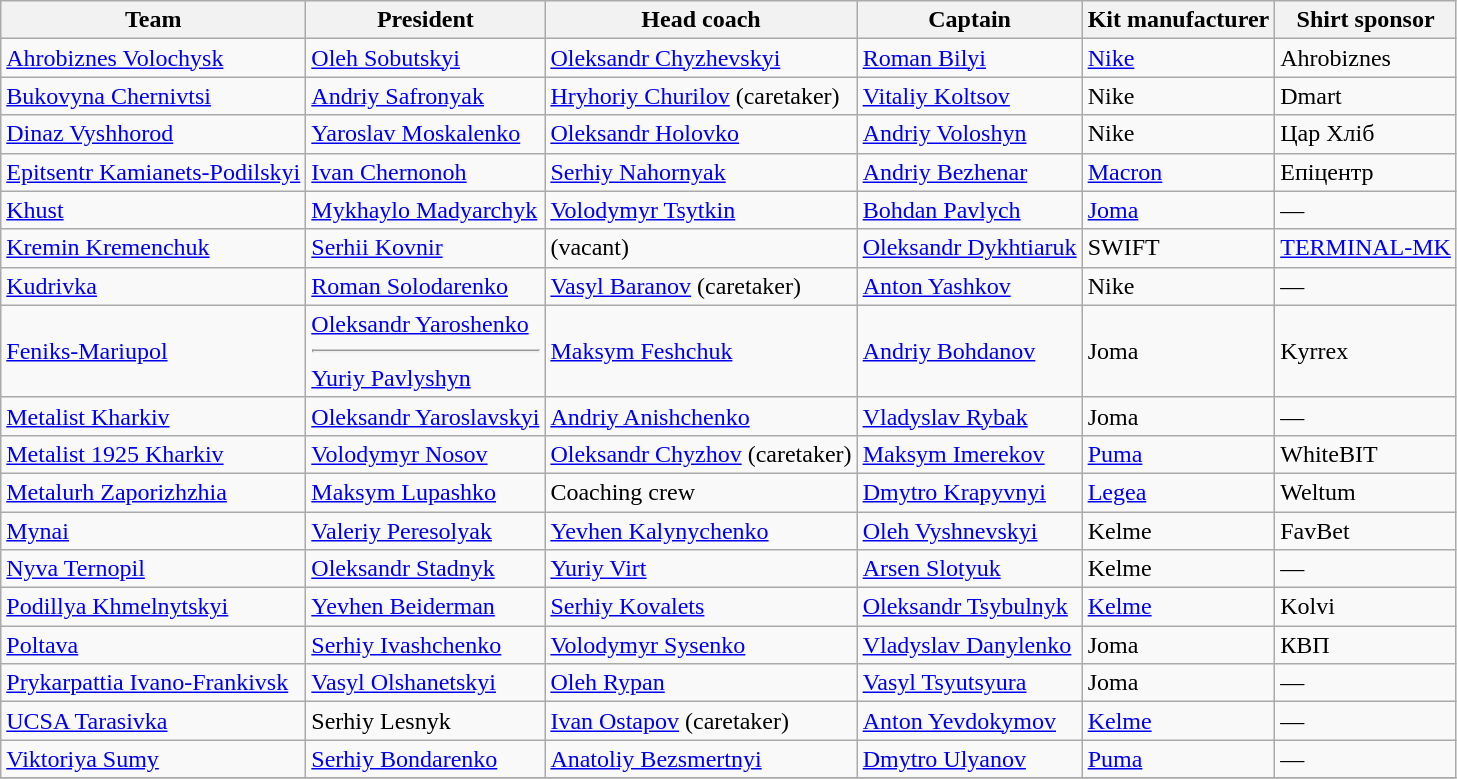<table class="wikitable sortable" style="text-align:left;">
<tr>
<th>Team</th>
<th>President</th>
<th>Head coach</th>
<th>Captain</th>
<th>Kit manufacturer</th>
<th>Shirt sponsor</th>
</tr>
<tr>
<td><a href='#'>Ahrobiznes Volochysk</a></td>
<td><a href='#'>Oleh Sobutskyi</a></td>
<td><a href='#'>Oleksandr Chyzhevskyi</a></td>
<td><a href='#'>Roman Bilyi</a></td>
<td><a href='#'>Nike</a></td>
<td>Ahrobiznes</td>
</tr>
<tr>
<td><a href='#'>Bukovyna Chernivtsi</a></td>
<td><a href='#'>Andriy Safronyak</a></td>
<td><a href='#'>Hryhoriy Churilov</a> (caretaker)</td>
<td><a href='#'>Vitaliy Koltsov</a></td>
<td>Nike</td>
<td>Dmart</td>
</tr>
<tr>
<td><a href='#'>Dinaz Vyshhorod</a></td>
<td><a href='#'>Yaroslav Moskalenko</a></td>
<td><a href='#'>Oleksandr Holovko</a></td>
<td><a href='#'>Andriy Voloshyn</a></td>
<td>Nike</td>
<td>Цар Хліб</td>
</tr>
<tr>
<td><a href='#'>Epitsentr Kamianets-Podilskyi</a></td>
<td><a href='#'>Ivan Chernonoh</a></td>
<td><a href='#'>Serhiy Nahornyak</a></td>
<td><a href='#'>Andriy Bezhenar</a></td>
<td><a href='#'>Macron</a></td>
<td>Епіцентр</td>
</tr>
<tr>
<td><a href='#'>Khust</a></td>
<td><a href='#'>Mykhaylo Madyarchyk</a></td>
<td><a href='#'>Volodymyr Tsytkin</a></td>
<td><a href='#'>Bohdan Pavlych</a></td>
<td><a href='#'>Joma</a></td>
<td>—</td>
</tr>
<tr>
<td><a href='#'>Kremin Kremenchuk</a></td>
<td><a href='#'>Serhii Kovnir</a></td>
<td>(vacant)</td>
<td><a href='#'>Oleksandr Dykhtiaruk</a></td>
<td>SWIFT</td>
<td><a href='#'>TERMINAL-MK</a></td>
</tr>
<tr>
<td><a href='#'>Kudrivka</a></td>
<td><a href='#'>Roman Solodarenko</a></td>
<td><a href='#'>Vasyl Baranov</a> (caretaker)</td>
<td><a href='#'>Anton Yashkov</a></td>
<td>Nike</td>
<td>—</td>
</tr>
<tr>
<td><a href='#'>Feniks-Mariupol</a></td>
<td><a href='#'>Oleksandr Yaroshenko</a><hr><a href='#'>Yuriy Pavlyshyn</a></td>
<td><a href='#'>Maksym Feshchuk</a></td>
<td><a href='#'>Andriy Bohdanov</a></td>
<td>Joma</td>
<td>Kyrrex</td>
</tr>
<tr>
<td><a href='#'>Metalist Kharkiv</a></td>
<td><a href='#'>Oleksandr Yaroslavskyi</a></td>
<td><a href='#'>Andriy Anishchenko</a></td>
<td><a href='#'>Vladyslav Rybak</a></td>
<td>Joma</td>
<td>—</td>
</tr>
<tr>
<td><a href='#'>Metalist 1925 Kharkiv</a></td>
<td><a href='#'>Volodymyr Nosov</a></td>
<td><a href='#'>Oleksandr Chyzhov</a> (caretaker)</td>
<td><a href='#'>Maksym Imerekov</a></td>
<td><a href='#'>Puma</a></td>
<td>WhiteBIT</td>
</tr>
<tr>
<td><a href='#'>Metalurh Zaporizhzhia</a></td>
<td><a href='#'>Maksym Lupashko</a></td>
<td>Coaching crew</td>
<td><a href='#'>Dmytro Krapyvnyi</a></td>
<td><a href='#'>Legea</a></td>
<td>Weltum</td>
</tr>
<tr>
<td><a href='#'>Mynai</a></td>
<td><a href='#'>Valeriy Peresolyak</a></td>
<td><a href='#'>Yevhen Kalynychenko</a></td>
<td><a href='#'>Oleh Vyshnevskyi</a></td>
<td>Kelme</td>
<td>FavBet</td>
</tr>
<tr>
<td><a href='#'>Nyva Ternopil</a></td>
<td><a href='#'>Oleksandr Stadnyk</a></td>
<td><a href='#'>Yuriy Virt</a></td>
<td><a href='#'>Arsen Slotyuk</a></td>
<td>Kelme</td>
<td>—</td>
</tr>
<tr>
<td><a href='#'>Podillya Khmelnytskyi</a></td>
<td><a href='#'>Yevhen Beiderman</a></td>
<td><a href='#'>Serhiy Kovalets</a></td>
<td><a href='#'>Oleksandr Tsybulnyk</a></td>
<td><a href='#'>Kelme</a></td>
<td>Kolvi</td>
</tr>
<tr>
<td><a href='#'>Poltava</a></td>
<td><a href='#'>Serhiy Ivashchenko</a></td>
<td><a href='#'>Volodymyr Sysenko</a></td>
<td><a href='#'>Vladyslav Danylenko</a></td>
<td>Joma</td>
<td>КВП</td>
</tr>
<tr>
<td><a href='#'>Prykarpattia Ivano-Frankivsk</a></td>
<td><a href='#'>Vasyl Olshanetskyi</a></td>
<td><a href='#'>Oleh Rypan</a></td>
<td><a href='#'>Vasyl Tsyutsyura</a></td>
<td>Joma</td>
<td>—</td>
</tr>
<tr>
<td><a href='#'>UCSA Tarasivka</a></td>
<td>Serhiy Lesnyk</td>
<td><a href='#'>Ivan Ostapov</a> (caretaker)</td>
<td><a href='#'>Anton Yevdokymov</a></td>
<td><a href='#'>Kelme</a></td>
<td>—</td>
</tr>
<tr>
<td><a href='#'>Viktoriya Sumy</a></td>
<td><a href='#'>Serhiy Bondarenko</a></td>
<td><a href='#'>Anatoliy Bezsmertnyi</a></td>
<td><a href='#'>Dmytro Ulyanov</a></td>
<td><a href='#'>Puma</a></td>
<td>—</td>
</tr>
<tr>
</tr>
</table>
